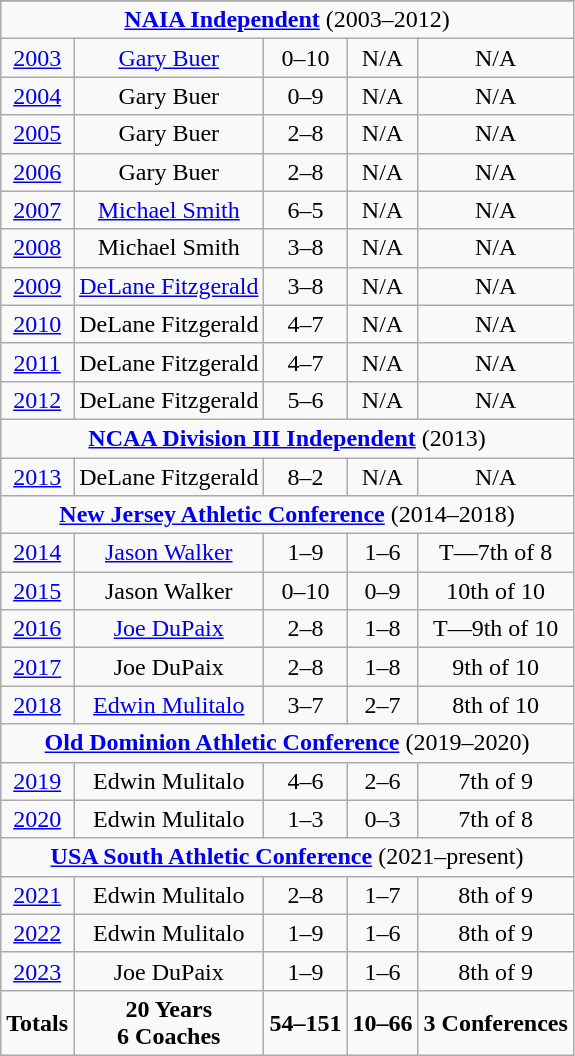<table class="wikitable sortable" style="text-align:center">
<tr>
</tr>
<tr>
<td colspan=6 style="text-align:center"><strong><a href='#'>NAIA Independent</a></strong> (2003–2012)</td>
</tr>
<tr>
<td><a href='#'>2003</a></td>
<td><a href='#'>Gary Buer</a></td>
<td>0–10</td>
<td>N/A</td>
<td>N/A</td>
</tr>
<tr>
<td><a href='#'>2004</a></td>
<td>Gary Buer</td>
<td>0–9</td>
<td>N/A</td>
<td>N/A</td>
</tr>
<tr>
<td><a href='#'>2005</a></td>
<td>Gary Buer</td>
<td>2–8</td>
<td>N/A</td>
<td>N/A</td>
</tr>
<tr>
<td><a href='#'>2006</a></td>
<td>Gary Buer</td>
<td>2–8</td>
<td>N/A</td>
<td>N/A</td>
</tr>
<tr>
<td><a href='#'>2007</a></td>
<td><a href='#'>Michael Smith</a></td>
<td>6–5</td>
<td>N/A</td>
<td>N/A</td>
</tr>
<tr>
<td><a href='#'>2008</a></td>
<td>Michael Smith</td>
<td>3–8</td>
<td>N/A</td>
<td>N/A</td>
</tr>
<tr>
<td><a href='#'>2009</a></td>
<td><a href='#'>DeLane Fitzgerald</a></td>
<td>3–8</td>
<td>N/A</td>
<td>N/A</td>
</tr>
<tr>
<td><a href='#'>2010</a></td>
<td>DeLane Fitzgerald</td>
<td>4–7</td>
<td>N/A</td>
<td>N/A</td>
</tr>
<tr>
<td><a href='#'>2011</a></td>
<td>DeLane Fitzgerald</td>
<td>4–7</td>
<td>N/A</td>
<td>N/A</td>
</tr>
<tr>
<td><a href='#'>2012</a></td>
<td>DeLane Fitzgerald</td>
<td>5–6</td>
<td>N/A</td>
<td>N/A</td>
</tr>
<tr>
<td colspan=6 style="text-align:center"><strong><a href='#'>NCAA Division III Independent</a></strong> (2013)</td>
</tr>
<tr>
<td><a href='#'>2013</a></td>
<td>DeLane Fitzgerald</td>
<td>8–2</td>
<td>N/A</td>
<td>N/A</td>
</tr>
<tr>
<td colspan=6 style="text-align:center"><strong><a href='#'>New Jersey Athletic Conference</a></strong> (2014–2018)</td>
</tr>
<tr>
<td><a href='#'>2014</a></td>
<td><a href='#'>Jason Walker</a></td>
<td>1–9</td>
<td>1–6</td>
<td>T—7th of 8</td>
</tr>
<tr>
<td><a href='#'>2015</a></td>
<td>Jason Walker</td>
<td>0–10</td>
<td>0–9</td>
<td>10th of 10</td>
</tr>
<tr>
<td><a href='#'>2016</a></td>
<td><a href='#'>Joe DuPaix</a></td>
<td>2–8</td>
<td>1–8</td>
<td>T—9th of 10</td>
</tr>
<tr>
<td><a href='#'>2017</a></td>
<td>Joe DuPaix</td>
<td>2–8</td>
<td>1–8</td>
<td>9th of 10</td>
</tr>
<tr>
<td><a href='#'>2018</a></td>
<td><a href='#'>Edwin Mulitalo</a></td>
<td>3–7</td>
<td>2–7</td>
<td>8th of 10</td>
</tr>
<tr>
<td colspan=6 style="text-align:center"><strong><a href='#'>Old Dominion Athletic Conference</a></strong> (2019–2020)</td>
</tr>
<tr>
<td><a href='#'>2019</a></td>
<td>Edwin Mulitalo</td>
<td>4–6</td>
<td>2–6</td>
<td>7th of 9</td>
</tr>
<tr>
<td><a href='#'>2020</a></td>
<td>Edwin Mulitalo</td>
<td>1–3</td>
<td>0–3</td>
<td>7th of 8</td>
</tr>
<tr>
<td colspan=6 style="text-align:center"><strong><a href='#'>USA South Athletic Conference</a></strong> (2021–present)</td>
</tr>
<tr>
<td><a href='#'>2021</a></td>
<td>Edwin Mulitalo</td>
<td>2–8</td>
<td>1–7</td>
<td>8th of 9</td>
</tr>
<tr>
<td><a href='#'>2022</a></td>
<td>Edwin Mulitalo</td>
<td>1–9</td>
<td>1–6</td>
<td>8th of 9</td>
</tr>
<tr>
<td><a href='#'>2023</a></td>
<td>Joe DuPaix</td>
<td>1–9</td>
<td>1–6</td>
<td>8th of 9</td>
</tr>
<tr>
<td><strong>Totals</strong></td>
<td><strong>20 Years</strong> <br><strong>6 Coaches</strong></td>
<td><strong>54–151</strong> <br><strong></strong></td>
<td><strong>10–66</strong> <br><strong></strong></td>
<td><strong>3 Conferences</strong></td>
</tr>
</table>
